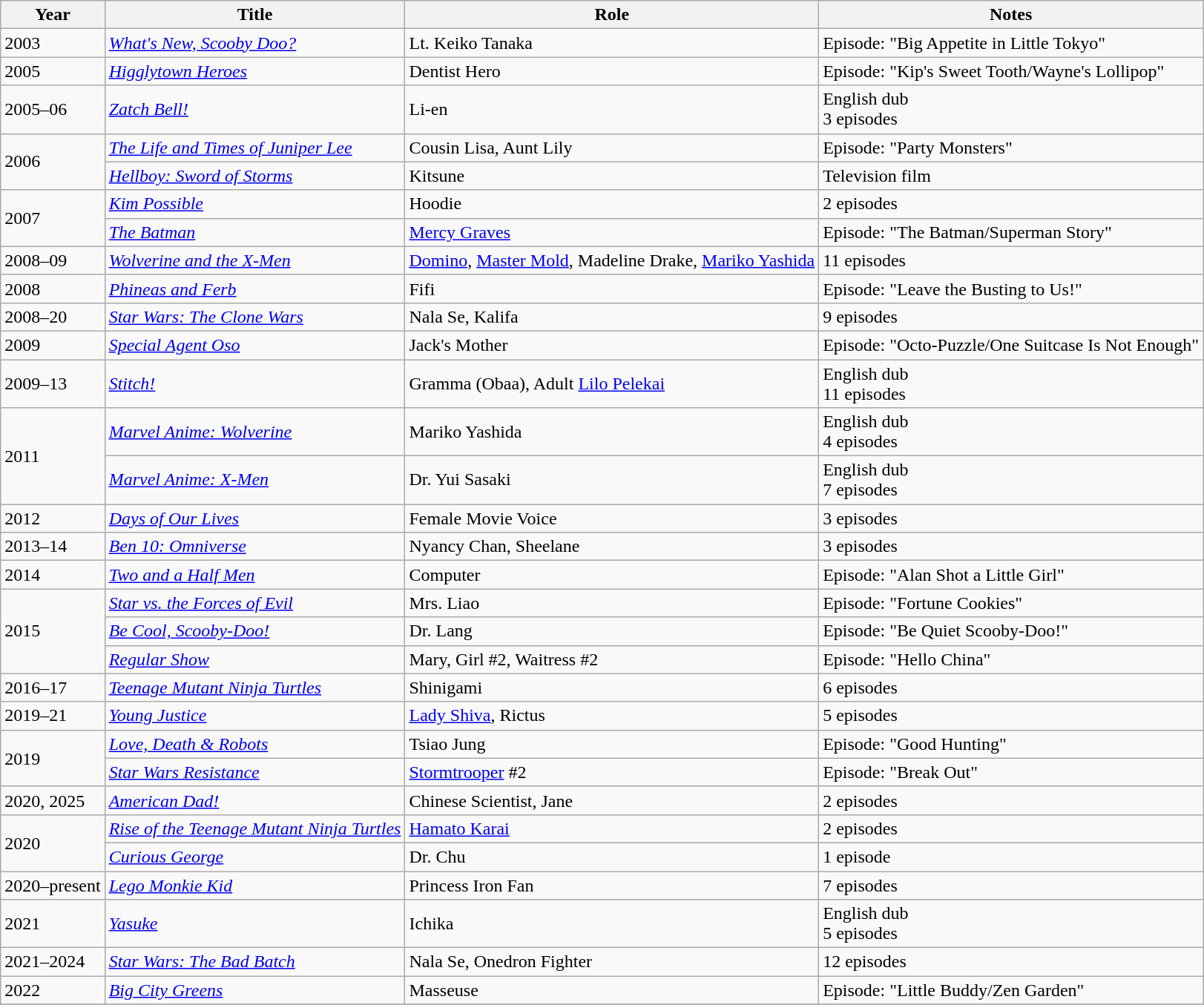<table class="wikitable sortable">
<tr>
<th>Year</th>
<th>Title</th>
<th>Role</th>
<th>Notes</th>
</tr>
<tr>
<td>2003</td>
<td><em><a href='#'>What's New, Scooby Doo?</a></em></td>
<td>Lt. Keiko Tanaka</td>
<td>Episode: "Big Appetite in Little Tokyo"</td>
</tr>
<tr>
<td>2005</td>
<td><em><a href='#'>Higglytown Heroes</a></em></td>
<td>Dentist Hero</td>
<td>Episode: "Kip's Sweet Tooth/Wayne's Lollipop"</td>
</tr>
<tr>
<td>2005–06</td>
<td><em><a href='#'>Zatch Bell!</a></em></td>
<td>Li-en</td>
<td>English dub<br>3 episodes</td>
</tr>
<tr>
<td rowspan="2">2006</td>
<td><em><a href='#'>The Life and Times of Juniper Lee</a></em></td>
<td>Cousin Lisa, Aunt Lily</td>
<td>Episode: "Party Monsters"</td>
</tr>
<tr>
<td><em><a href='#'>Hellboy: Sword of Storms</a></em></td>
<td>Kitsune</td>
<td>Television film</td>
</tr>
<tr>
<td rowspan="2">2007</td>
<td><em><a href='#'>Kim Possible</a></em></td>
<td>Hoodie</td>
<td>2 episodes</td>
</tr>
<tr>
<td><em><a href='#'>The Batman</a></em></td>
<td><a href='#'>Mercy Graves</a></td>
<td>Episode: "The Batman/Superman Story"</td>
</tr>
<tr>
<td>2008–09</td>
<td><em><a href='#'>Wolverine and the X-Men</a></em></td>
<td><a href='#'>Domino</a>, <a href='#'>Master Mold</a>, Madeline Drake, <a href='#'>Mariko Yashida</a></td>
<td>11 episodes</td>
</tr>
<tr>
<td>2008</td>
<td><em><a href='#'>Phineas and Ferb</a></em></td>
<td>Fifi</td>
<td>Episode: "Leave the Busting to Us!"</td>
</tr>
<tr>
<td>2008–20</td>
<td><em><a href='#'>Star Wars: The Clone Wars</a></em></td>
<td>Nala Se, Kalifa</td>
<td>9 episodes</td>
</tr>
<tr>
<td>2009</td>
<td><em><a href='#'>Special Agent Oso</a></em></td>
<td>Jack's Mother</td>
<td>Episode: "Octo-Puzzle/One Suitcase Is Not Enough"</td>
</tr>
<tr>
<td>2009–13</td>
<td><em><a href='#'>Stitch!</a></em></td>
<td>Gramma (Obaa), Adult <a href='#'>Lilo Pelekai</a></td>
<td>English dub<br>11 episodes</td>
</tr>
<tr>
<td rowspan="2">2011</td>
<td><em><a href='#'>Marvel Anime: Wolverine</a></em></td>
<td>Mariko Yashida</td>
<td>English dub<br>4 episodes</td>
</tr>
<tr>
<td><em><a href='#'>Marvel Anime: X-Men</a></em></td>
<td>Dr. Yui Sasaki</td>
<td>English dub<br>7 episodes</td>
</tr>
<tr>
<td>2012</td>
<td><em><a href='#'>Days of Our Lives</a></em></td>
<td>Female Movie Voice</td>
<td>3 episodes</td>
</tr>
<tr>
<td>2013–14</td>
<td><em><a href='#'>Ben 10: Omniverse</a></em></td>
<td>Nyancy Chan, Sheelane</td>
<td>3 episodes</td>
</tr>
<tr>
<td>2014</td>
<td><em><a href='#'>Two and a Half Men</a></em></td>
<td>Computer</td>
<td>Episode: "Alan Shot a Little Girl"</td>
</tr>
<tr>
<td rowspan="3">2015</td>
<td><em><a href='#'>Star vs. the Forces of Evil</a></em></td>
<td>Mrs. Liao</td>
<td>Episode: "Fortune Cookies"</td>
</tr>
<tr>
<td><em><a href='#'>Be Cool, Scooby-Doo!</a></em></td>
<td>Dr. Lang</td>
<td>Episode: "Be Quiet Scooby-Doo!"</td>
</tr>
<tr>
<td><em><a href='#'>Regular Show</a></em></td>
<td>Mary, Girl #2, Waitress #2</td>
<td>Episode: "Hello China"</td>
</tr>
<tr>
<td>2016–17</td>
<td><em><a href='#'>Teenage Mutant Ninja Turtles</a></em></td>
<td>Shinigami</td>
<td>6 episodes</td>
</tr>
<tr>
<td>2019–21</td>
<td><em><a href='#'>Young Justice</a></em></td>
<td><a href='#'>Lady Shiva</a>, Rictus</td>
<td>5 episodes</td>
</tr>
<tr>
<td rowspan="2">2019</td>
<td><em><a href='#'>Love, Death & Robots</a></em></td>
<td>Tsiao Jung</td>
<td>Episode: "Good Hunting"</td>
</tr>
<tr>
<td><em><a href='#'>Star Wars Resistance</a></em></td>
<td><a href='#'>Stormtrooper</a> #2</td>
<td>Episode: "Break Out"</td>
</tr>
<tr>
<td>2020, 2025</td>
<td><em><a href='#'>American Dad!</a></em></td>
<td>Chinese Scientist, Jane</td>
<td>2 episodes</td>
</tr>
<tr>
<td rowspan="2">2020</td>
<td><em><a href='#'>Rise of the Teenage Mutant Ninja Turtles</a></em></td>
<td><a href='#'>Hamato Karai</a></td>
<td>2 episodes</td>
</tr>
<tr>
<td><em><a href='#'>Curious George</a></em></td>
<td>Dr. Chu</td>
<td>1 episode</td>
</tr>
<tr>
<td>2020–present</td>
<td><em><a href='#'>Lego Monkie Kid</a></em></td>
<td>Princess Iron Fan</td>
<td>7 episodes</td>
</tr>
<tr>
<td>2021</td>
<td><em><a href='#'>Yasuke</a></em></td>
<td>Ichika</td>
<td>English dub<br>5 episodes</td>
</tr>
<tr>
<td>2021–2024</td>
<td><em><a href='#'>Star Wars: The Bad Batch</a></em></td>
<td>Nala Se, Onedron Fighter</td>
<td>12 episodes</td>
</tr>
<tr>
<td>2022</td>
<td><em><a href='#'>Big City Greens</a></em></td>
<td>Masseuse</td>
<td>Episode: "Little Buddy/Zen Garden"</td>
</tr>
<tr>
</tr>
</table>
